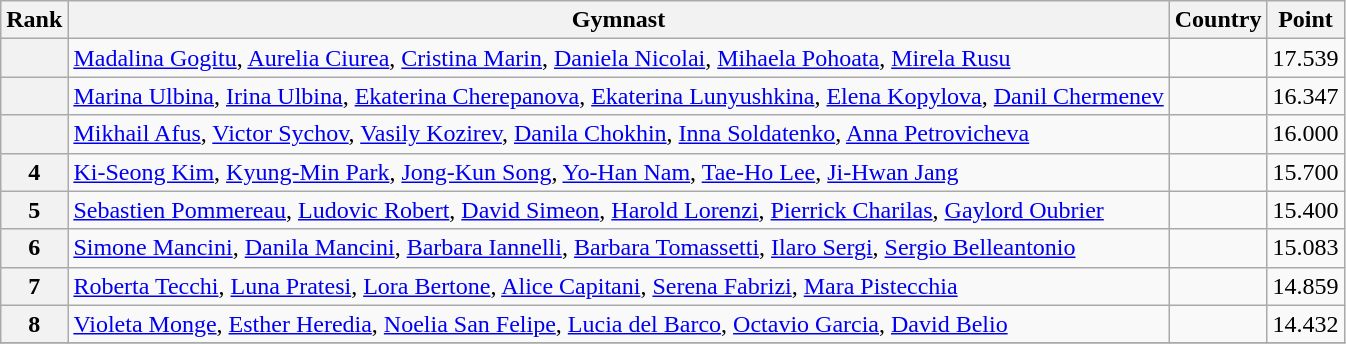<table class="wikitable sortable">
<tr>
<th>Rank</th>
<th>Gymnast</th>
<th>Country</th>
<th>Point</th>
</tr>
<tr>
<th></th>
<td><a href='#'>Madalina Gogitu</a>, <a href='#'>Aurelia Ciurea</a>, <a href='#'>Cristina Marin</a>, <a href='#'>Daniela Nicolai</a>, <a href='#'>Mihaela Pohoata</a>, <a href='#'>Mirela Rusu</a></td>
<td></td>
<td>17.539</td>
</tr>
<tr>
<th></th>
<td><a href='#'>Marina Ulbina</a>, <a href='#'>Irina Ulbina</a>, <a href='#'>Ekaterina Cherepanova</a>, <a href='#'>Ekaterina Lunyushkina</a>, <a href='#'>Elena Kopylova</a>, <a href='#'>Danil Chermenev</a></td>
<td></td>
<td>16.347</td>
</tr>
<tr>
<th></th>
<td><a href='#'>Mikhail Afus</a>, <a href='#'>Victor Sychov</a>, <a href='#'>Vasily Kozirev</a>, <a href='#'>Danila Chokhin</a>, <a href='#'>Inna Soldatenko</a>, <a href='#'>Anna Petrovicheva</a></td>
<td></td>
<td>16.000</td>
</tr>
<tr>
<th>4</th>
<td><a href='#'>Ki-Seong Kim</a>, <a href='#'>Kyung-Min Park</a>, <a href='#'>Jong-Kun Song</a>, <a href='#'>Yo-Han Nam</a>, <a href='#'>Tae-Ho Lee</a>, <a href='#'>Ji-Hwan Jang</a></td>
<td></td>
<td>15.700</td>
</tr>
<tr>
<th>5</th>
<td><a href='#'>Sebastien Pommereau</a>, <a href='#'>Ludovic Robert</a>, <a href='#'>David Simeon</a>, <a href='#'>Harold Lorenzi</a>, <a href='#'>Pierrick Charilas</a>, <a href='#'>Gaylord Oubrier</a></td>
<td></td>
<td>15.400</td>
</tr>
<tr>
<th>6</th>
<td><a href='#'>Simone Mancini</a>, <a href='#'>Danila Mancini</a>, <a href='#'>Barbara Iannelli</a>, <a href='#'>Barbara Tomassetti</a>, <a href='#'>Ilaro Sergi</a>, <a href='#'>Sergio Belleantonio</a></td>
<td></td>
<td>15.083</td>
</tr>
<tr>
<th>7</th>
<td><a href='#'>Roberta Tecchi</a>, <a href='#'>Luna Pratesi</a>, <a href='#'>Lora Bertone</a>, <a href='#'>Alice Capitani</a>, <a href='#'>Serena Fabrizi</a>, <a href='#'>Mara Pistecchia</a></td>
<td></td>
<td>14.859</td>
</tr>
<tr>
<th>8</th>
<td><a href='#'>Violeta Monge</a>, <a href='#'>Esther Heredia</a>, <a href='#'>Noelia San Felipe</a>, <a href='#'>Lucia del Barco</a>, <a href='#'>Octavio Garcia</a>, <a href='#'>David Belio</a></td>
<td></td>
<td>14.432</td>
</tr>
<tr>
</tr>
</table>
